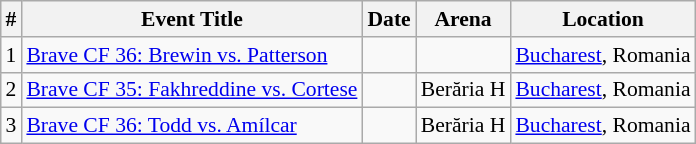<table class="sortable wikitable succession-box" style="margin:1.0em auto; font-size:90%;">
<tr>
<th scope="col">#</th>
<th scope="col">Event Title</th>
<th scope="col">Date</th>
<th scope="col">Arena</th>
<th scope="col">Location</th>
</tr>
<tr>
<td align=center>1</td>
<td><a href='#'>Brave CF 36: Brewin vs. Patterson</a></td>
<td></td>
<td></td>
<td> <a href='#'>Bucharest</a>, Romania</td>
</tr>
<tr>
<td align=center>2</td>
<td><a href='#'>Brave CF 35: Fakhreddine vs. Cortese</a></td>
<td></td>
<td>Berăria H</td>
<td> <a href='#'>Bucharest</a>, Romania</td>
</tr>
<tr>
<td align=center>3</td>
<td><a href='#'>Brave CF 36: Todd vs. Amílcar</a></td>
<td></td>
<td>Berăria H</td>
<td> <a href='#'>Bucharest</a>, Romania</td>
</tr>
</table>
